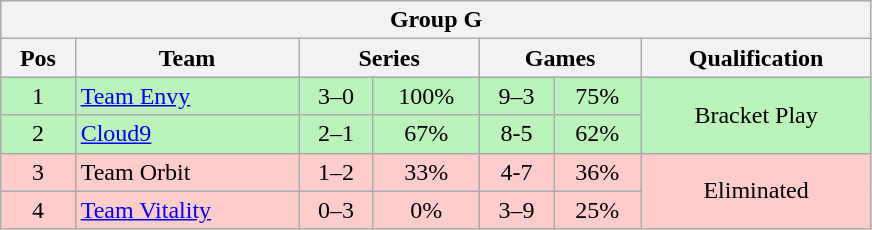<table class="wikitable" style="display: inline-table;width: 46%;">
<tr>
<th colspan="7">Group G</th>
</tr>
<tr>
<th>Pos</th>
<th>Team</th>
<th colspan="2">Series</th>
<th colspan="2">Games</th>
<th>Qualification</th>
</tr>
<tr>
<td style="text-align:center; background:#BBF3BB;">1</td>
<td style="text-align:left; background:#BBF3BB;"><a href='#'>Team Envy</a></td>
<td style="text-align:center; background:#BBF3BB;">3–0</td>
<td style="text-align:center; background:#BBF3BB;">100%</td>
<td style="text-align:center; background:#BBF3BB;">9–3</td>
<td style="text-align:center; background:#BBF3BB;">75%</td>
<td style="text-align:center; background:#BBF3BB;" rowspan="2">Bracket Play</td>
</tr>
<tr>
<td style="text-align:center; background:#BBF3BB;">2</td>
<td style="text-align:left; background:#BBF3BB;"><a href='#'>Cloud9</a></td>
<td style="text-align:center; background:#BBF3BB;">2–1</td>
<td style="text-align:center; background:#BBF3BB;">67%</td>
<td style="text-align:center; background:#BBF3BB;">8-5</td>
<td style="text-align:center; background:#BBF3BB;">62%</td>
</tr>
<tr>
<td style="text-align:center; background:#FFCCCC;">3</td>
<td style="text-align:left; background:#FFCCCC;">Team Orbit</td>
<td style="text-align:center; background:#FFCCCC;">1–2</td>
<td style="text-align:center; background:#FFCCCC;">33%</td>
<td style="text-align:center; background:#FFCCCC;">4-7</td>
<td style="text-align:center; background:#FFCCCC;">36%</td>
<td style="text-align:center; background:#FFCCCC;" rowspan="2">Eliminated</td>
</tr>
<tr>
<td style="text-align:center; background:#FFCCCC;">4</td>
<td style="text-align:left; background:#FFCCCC;"><a href='#'>Team Vitality</a></td>
<td style="text-align:center; background:#FFCCCC;">0–3</td>
<td style="text-align:center; background:#FFCCCC;">0%</td>
<td style="text-align:center; background:#FFCCCC;">3–9</td>
<td style="text-align:center; background:#FFCCCC;">25%</td>
</tr>
</table>
